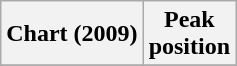<table class="wikitable sortable plainrowheaders" style="text-align:center">
<tr>
<th scope="col">Chart (2009)</th>
<th scope="col">Peak<br> position</th>
</tr>
<tr>
</tr>
</table>
